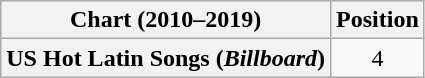<table class="wikitable plainrowheaders" style="text-align:center">
<tr>
<th scope="col">Chart (2010–2019)</th>
<th scope="col">Position</th>
</tr>
<tr>
<th scope="row">US Hot Latin Songs (<em>Billboard</em>)</th>
<td>4</td>
</tr>
</table>
